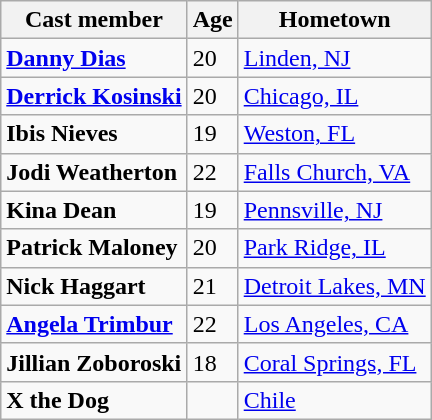<table class="wikitable">
<tr>
<th>Cast member</th>
<th>Age</th>
<th>Hometown</th>
</tr>
<tr>
<td><strong><a href='#'>Danny Dias</a></strong></td>
<td>20</td>
<td><a href='#'>Linden, NJ</a></td>
</tr>
<tr>
<td><strong><a href='#'>Derrick Kosinski</a></strong></td>
<td>20</td>
<td><a href='#'>Chicago, IL</a></td>
</tr>
<tr>
<td><strong>Ibis Nieves</strong></td>
<td>19</td>
<td><a href='#'>Weston, FL</a></td>
</tr>
<tr>
<td><strong>Jodi Weatherton</strong></td>
<td>22</td>
<td><a href='#'>Falls Church, VA</a></td>
</tr>
<tr>
<td><strong>Kina Dean</strong></td>
<td>19</td>
<td><a href='#'>Pennsville, NJ</a></td>
</tr>
<tr>
<td><strong>Patrick Maloney</strong></td>
<td>20</td>
<td><a href='#'>Park Ridge, IL</a></td>
</tr>
<tr>
<td><strong>Nick Haggart</strong></td>
<td>21</td>
<td><a href='#'>Detroit Lakes, MN</a></td>
</tr>
<tr>
<td><strong><a href='#'>Angela Trimbur</a></strong></td>
<td>22</td>
<td><a href='#'>Los Angeles, CA</a></td>
</tr>
<tr>
<td><strong>Jillian Zoboroski</strong></td>
<td>18</td>
<td><a href='#'>Coral Springs, FL</a></td>
</tr>
<tr>
<td><strong>X the Dog</strong></td>
<td></td>
<td><a href='#'>Chile</a></td>
</tr>
</table>
